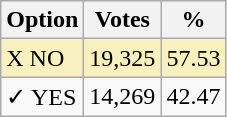<table class="wikitable">
<tr>
<th>Option</th>
<th>Votes</th>
<th>%</th>
</tr>
<tr>
<td style=background:#f8f1bd>X NO</td>
<td style=background:#f8f1bd>19,325</td>
<td style=background:#f8f1bd>57.53</td>
</tr>
<tr>
<td>✓ YES</td>
<td>14,269</td>
<td>42.47</td>
</tr>
</table>
